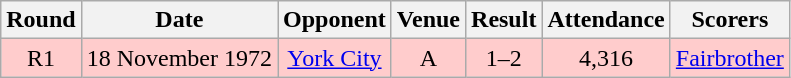<table class="wikitable" style="font-size:100%; text-align:center">
<tr>
<th>Round</th>
<th>Date</th>
<th>Opponent</th>
<th>Venue</th>
<th>Result</th>
<th>Attendance</th>
<th>Scorers</th>
</tr>
<tr style="background-color: #FFCCCC;">
<td>R1</td>
<td>18 November 1972</td>
<td><a href='#'>York City</a></td>
<td>A</td>
<td>1–2</td>
<td>4,316</td>
<td><a href='#'>Fairbrother</a></td>
</tr>
</table>
